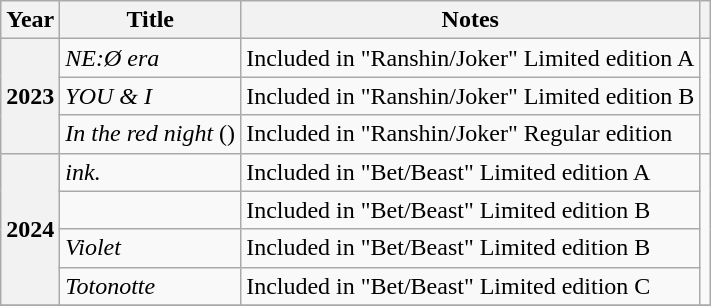<table class="wikitable">
<tr>
<th>Year</th>
<th>Title</th>
<th>Notes</th>
<th></th>
</tr>
<tr>
<th rowspan="3">2023</th>
<td><em>NE:Ø era</em></td>
<td>Included in "Ranshin/Joker" Limited edition A</td>
<td rowspan="3"></td>
</tr>
<tr>
<td><em>YOU & I</em></td>
<td>Included in "Ranshin/Joker" Limited edition B</td>
</tr>
<tr>
<td><em>In the red night</em> ()</td>
<td>Included in "Ranshin/Joker" Regular edition</td>
</tr>
<tr>
<th rowspan="4">2024</th>
<td><em>ink.</em></td>
<td>Included in "Bet/Beast" Limited edition A</td>
<td rowspan="4"></td>
</tr>
<tr>
<td><em></em></td>
<td>Included in "Bet/Beast" Limited edition B</td>
</tr>
<tr>
<td><em>Violet</em></td>
<td>Included in "Bet/Beast" Limited edition B</td>
</tr>
<tr>
<td><em>Totonotte</em></td>
<td>Included in "Bet/Beast" Limited edition C</td>
</tr>
<tr>
</tr>
</table>
